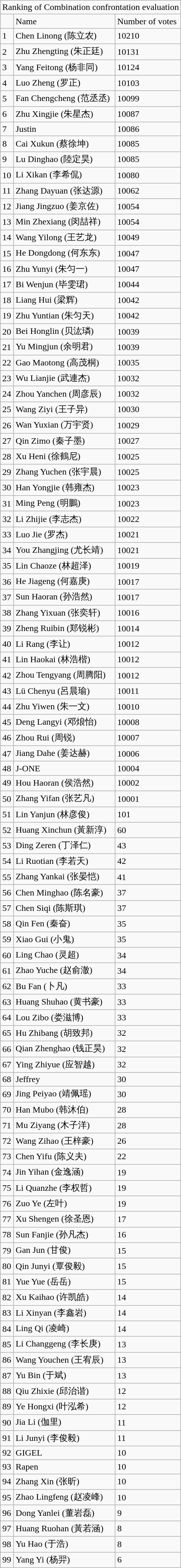<table class="wikitable">
<tr>
<td colspan="3">Ranking of Combination confrontation evaluation</td>
</tr>
<tr>
<td></td>
<td>Name</td>
<td>Number of votes</td>
</tr>
<tr>
<td>1</td>
<td>Chen Linong (陈立农)</td>
<td>10210</td>
</tr>
<tr>
<td>2</td>
<td>Zhu Zhengting (朱正廷)</td>
<td>10131</td>
</tr>
<tr>
<td>3</td>
<td>Yang Feitong (杨非同)</td>
<td>10124</td>
</tr>
<tr>
<td>4</td>
<td>Luo Zheng (罗正)</td>
<td>10103</td>
</tr>
<tr>
<td>5</td>
<td>Fan Chengcheng (范丞丞)</td>
<td>10099</td>
</tr>
<tr>
<td>6</td>
<td>Zhu Xingjie (朱星杰)</td>
<td>10087</td>
</tr>
<tr>
<td>7</td>
<td>Justin</td>
<td>10086</td>
</tr>
<tr>
<td>8</td>
<td>Cai Xukun (蔡徐坤)</td>
<td>10085</td>
</tr>
<tr>
<td>9</td>
<td>Lu Dinghao (陸定昊)</td>
<td>10085</td>
</tr>
<tr>
<td>10</td>
<td>Li Xikan (李希侃)</td>
<td>10080</td>
</tr>
<tr>
<td>11</td>
<td>Zhang Dayuan (张达源)</td>
<td>10062</td>
</tr>
<tr>
<td>12</td>
<td>Jiang Jingzuo (姜京佐)</td>
<td>10054</td>
</tr>
<tr>
<td>13</td>
<td>Min Zhexiang (闵喆祥)</td>
<td>10054</td>
</tr>
<tr>
<td>14</td>
<td>Wang Yilong (王艺龙)</td>
<td>10049</td>
</tr>
<tr>
<td>15</td>
<td>He Dongdong (何东东)</td>
<td>10047</td>
</tr>
<tr>
<td>16</td>
<td>Zhu Yunyi (朱匀一)</td>
<td>10047</td>
</tr>
<tr>
<td>17</td>
<td>Bi Wenjun (毕雯珺)</td>
<td>10044</td>
</tr>
<tr>
<td>18</td>
<td>Liang Hui (梁辉)</td>
<td>10042</td>
</tr>
<tr>
<td>19</td>
<td>Zhu Yuntian (朱匀天)</td>
<td>10042</td>
</tr>
<tr>
<td>20</td>
<td>Bei Honglin (贝汯璘)</td>
<td>10039</td>
</tr>
<tr>
<td>21</td>
<td>Yu Mingjun (余明君)</td>
<td>10039</td>
</tr>
<tr>
<td>22</td>
<td>Gao Maotong (高茂桐)</td>
<td>10035</td>
</tr>
<tr>
<td>23</td>
<td>Wu Lianjie (武連杰)</td>
<td>10032</td>
</tr>
<tr>
<td>24</td>
<td>Zhou Yanchen (周彦辰)</td>
<td>10032</td>
</tr>
<tr>
<td>25</td>
<td>Wang Ziyi (王子异)</td>
<td>10030</td>
</tr>
<tr>
<td>26</td>
<td>Wan Yuxian (万宇贤)</td>
<td>10029</td>
</tr>
<tr>
<td>27</td>
<td>Qin Zimo (秦子墨)</td>
<td>10027</td>
</tr>
<tr>
<td>28</td>
<td>Xu Heni (徐鶴尼)</td>
<td>10025</td>
</tr>
<tr>
<td>29</td>
<td>Zhang Yuchen (张宇晨)</td>
<td>10025</td>
</tr>
<tr>
<td>30</td>
<td>Han Yongjie (韩雍杰)</td>
<td>10023</td>
</tr>
<tr>
<td>31</td>
<td>Ming Peng (明鵬)</td>
<td>10023</td>
</tr>
<tr>
<td>32</td>
<td>Li Zhijie (李志杰)</td>
<td>10022</td>
</tr>
<tr>
<td>33</td>
<td>Luo Jie (罗杰)</td>
<td>10021</td>
</tr>
<tr>
<td>34</td>
<td>You Zhangjing (尤长靖)</td>
<td>10021</td>
</tr>
<tr>
<td>35</td>
<td>Lin Chaoze (林超泽)</td>
<td>10019</td>
</tr>
<tr>
<td>36</td>
<td>He Jiageng (何嘉庚)</td>
<td>10017</td>
</tr>
<tr>
<td>37</td>
<td>Sun Haoran (孙浩然)</td>
<td>10017</td>
</tr>
<tr>
<td>38</td>
<td>Zhang Yixuan (张奕轩)</td>
<td>10016</td>
</tr>
<tr>
<td>39</td>
<td>Zheng Ruibin (郑锐彬)</td>
<td>10014</td>
</tr>
<tr>
<td>40</td>
<td>Li Rang (李让)</td>
<td>10012</td>
</tr>
<tr>
<td>41</td>
<td>Lin Haokai (林浩楷)</td>
<td>10012</td>
</tr>
<tr>
<td>42</td>
<td>Zhou Tengyang (周腾阳)</td>
<td>10012</td>
</tr>
<tr>
<td>43</td>
<td>Lü Chenyu (呂晨瑜)</td>
<td>10011</td>
</tr>
<tr>
<td>44</td>
<td>Zhu Yiwen (朱一文)</td>
<td>10010</td>
</tr>
<tr>
<td>45</td>
<td>Deng Langyi (邓烺怡)</td>
<td>10008</td>
</tr>
<tr>
<td>46</td>
<td>Zhou Rui (周锐)</td>
<td>10007</td>
</tr>
<tr>
<td>47</td>
<td>Jiang Dahe (姜达赫)</td>
<td>10006</td>
</tr>
<tr>
<td>48</td>
<td>J-ONE</td>
<td>10004</td>
</tr>
<tr>
<td>49</td>
<td>Hou Haoran (侯浩然)</td>
<td>10002</td>
</tr>
<tr>
<td>50</td>
<td>Zhang Yifan (张艺凡)</td>
<td>10001</td>
</tr>
<tr>
<td>51</td>
<td>Lin Yanjun (林彦俊)</td>
<td>101</td>
</tr>
<tr>
<td>52</td>
<td>Huang Xinchun (黃新淳)</td>
<td>60</td>
</tr>
<tr>
<td>53</td>
<td>Ding Zeren (丁泽仁)</td>
<td>43</td>
</tr>
<tr>
<td>54</td>
<td>Li Ruotian (李若天)</td>
<td>42</td>
</tr>
<tr>
<td>55</td>
<td>Zhang Yankai (张晏恺)</td>
<td>41</td>
</tr>
<tr>
<td>56</td>
<td>Chen Minghao (陈名豪)</td>
<td>37</td>
</tr>
<tr>
<td>57</td>
<td>Chen Siqi (陈斯琪)</td>
<td>37</td>
</tr>
<tr>
<td>58</td>
<td>Qin Fen (秦奋)</td>
<td>35</td>
</tr>
<tr>
<td>59</td>
<td>Xiao Gui (小鬼)</td>
<td>35</td>
</tr>
<tr>
<td>60</td>
<td>Ling Chao (灵超)</td>
<td>34</td>
</tr>
<tr>
<td>61</td>
<td>Zhao Yuche (赵俞澈)</td>
<td>34</td>
</tr>
<tr>
<td>62</td>
<td>Bu Fan (卜凡)</td>
<td>33</td>
</tr>
<tr>
<td>63</td>
<td>Huang Shuhao (黄书豪)</td>
<td>33</td>
</tr>
<tr>
<td>64</td>
<td>Lou Zibo (娄滋博)</td>
<td>33</td>
</tr>
<tr>
<td>65</td>
<td>Hu Zhibang (胡致邦)</td>
<td>32</td>
</tr>
<tr>
<td>66</td>
<td>Qian Zhenghao (钱正昊)</td>
<td>32</td>
</tr>
<tr>
<td>67</td>
<td>Ying Zhiyue (应智越)</td>
<td>32</td>
</tr>
<tr>
<td>68</td>
<td>Jeffrey</td>
<td>30</td>
</tr>
<tr>
<td>69</td>
<td>Jing Peiyao (靖佩瑶)</td>
<td>30</td>
</tr>
<tr>
<td>70</td>
<td>Han Mubo (韩沐伯)</td>
<td>28</td>
</tr>
<tr>
<td>71</td>
<td>Mu Ziyang (木子洋)</td>
<td>28</td>
</tr>
<tr>
<td>72</td>
<td>Wang Zihao (王梓豪)</td>
<td>26</td>
</tr>
<tr>
<td>73</td>
<td>Chen Yifu (陈义夫)</td>
<td>22</td>
</tr>
<tr>
<td>74</td>
<td>Jin Yihan (金逸涵)</td>
<td>19</td>
</tr>
<tr>
<td>75</td>
<td>Li Quanzhe (李权哲)</td>
<td>19</td>
</tr>
<tr>
<td>76</td>
<td>Zuo Ye (左叶)</td>
<td>19</td>
</tr>
<tr>
<td>77</td>
<td>Xu Shengen (徐圣恩)</td>
<td>17</td>
</tr>
<tr>
<td>78</td>
<td>Sun Fanjie (孙凡杰)</td>
<td>16</td>
</tr>
<tr>
<td>79</td>
<td>Gan Jun (甘俊)</td>
<td>15</td>
</tr>
<tr>
<td>80</td>
<td>Qin Junyi (覃俊毅)</td>
<td>15</td>
</tr>
<tr>
<td>81</td>
<td>Yue Yue (岳岳)</td>
<td>15</td>
</tr>
<tr>
<td>82</td>
<td>Xu Kaihao (许凯皓)</td>
<td>14</td>
</tr>
<tr>
<td>83</td>
<td>Li Xinyan (李鑫岩)</td>
<td>14</td>
</tr>
<tr>
<td>84</td>
<td>Ling Qi (凌崎)</td>
<td>14</td>
</tr>
<tr>
<td>85</td>
<td>Li Changgeng (李长庚)</td>
<td>13</td>
</tr>
<tr>
<td>86</td>
<td>Wang Youchen (王宥辰)</td>
<td>13</td>
</tr>
<tr>
<td>87</td>
<td>Yu Bin (于斌)</td>
<td>13</td>
</tr>
<tr>
<td>88</td>
<td>Qiu Zhixie (邱治谐)</td>
<td>12</td>
</tr>
<tr>
<td>89</td>
<td>Ye Hongxi (叶泓希)</td>
<td>12</td>
</tr>
<tr>
<td>90</td>
<td>Jia Li (伽里)</td>
<td>11</td>
</tr>
<tr>
<td>91</td>
<td>Li Junyi (李俊毅)</td>
<td>11</td>
</tr>
<tr>
<td>92</td>
<td>GIGEL</td>
<td>10</td>
</tr>
<tr>
<td>93</td>
<td>Rapen</td>
<td>10</td>
</tr>
<tr>
<td>94</td>
<td>Zhang Xin (张昕)</td>
<td>10</td>
</tr>
<tr>
<td>95</td>
<td>Zhao Lingfeng (赵凌峰)</td>
<td>10</td>
</tr>
<tr>
<td>96</td>
<td>Dong Yanlei (董岩磊)</td>
<td>9</td>
</tr>
<tr>
<td>97</td>
<td>Huang Ruohan (黃若涵)</td>
<td>8</td>
</tr>
<tr>
<td>98</td>
<td>Yu Hao (于浩)</td>
<td>8</td>
</tr>
<tr>
<td>99</td>
<td>Yang Yi (杨羿)</td>
<td>6</td>
</tr>
</table>
